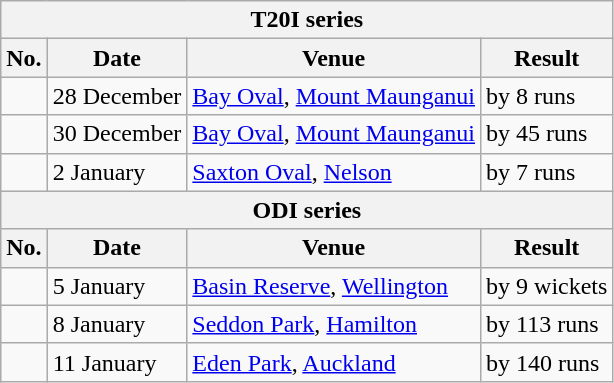<table class="wikitable">
<tr>
<th colspan="4">T20I series</th>
</tr>
<tr>
<th>No.</th>
<th>Date</th>
<th>Venue</th>
<th>Result</th>
</tr>
<tr>
<td></td>
<td>28 December</td>
<td><a href='#'>Bay Oval</a>, <a href='#'>Mount Maunganui</a></td>
<td> by 8 runs</td>
</tr>
<tr>
<td></td>
<td>30 December</td>
<td><a href='#'>Bay Oval</a>, <a href='#'>Mount Maunganui</a></td>
<td> by 45 runs</td>
</tr>
<tr>
<td></td>
<td>2 January</td>
<td><a href='#'>Saxton Oval</a>, <a href='#'>Nelson</a></td>
<td> by 7 runs</td>
</tr>
<tr>
<th colspan="4">ODI series</th>
</tr>
<tr>
<th>No.</th>
<th>Date</th>
<th>Venue</th>
<th>Result</th>
</tr>
<tr>
<td></td>
<td>5 January</td>
<td><a href='#'>Basin Reserve</a>, <a href='#'>Wellington</a></td>
<td> by 9 wickets</td>
</tr>
<tr>
<td></td>
<td>8 January</td>
<td><a href='#'>Seddon Park</a>, <a href='#'>Hamilton</a></td>
<td> by 113 runs</td>
</tr>
<tr>
<td></td>
<td>11 January</td>
<td><a href='#'>Eden Park</a>, <a href='#'>Auckland</a></td>
<td> by 140 runs</td>
</tr>
</table>
